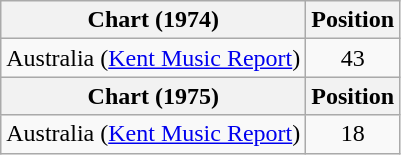<table class="wikitable">
<tr>
<th>Chart (1974)</th>
<th>Position</th>
</tr>
<tr>
<td>Australia (<a href='#'>Kent Music Report</a>)</td>
<td align="center">43</td>
</tr>
<tr>
<th>Chart (1975)</th>
<th>Position</th>
</tr>
<tr>
<td>Australia (<a href='#'>Kent Music Report</a>)</td>
<td align="center">18</td>
</tr>
</table>
